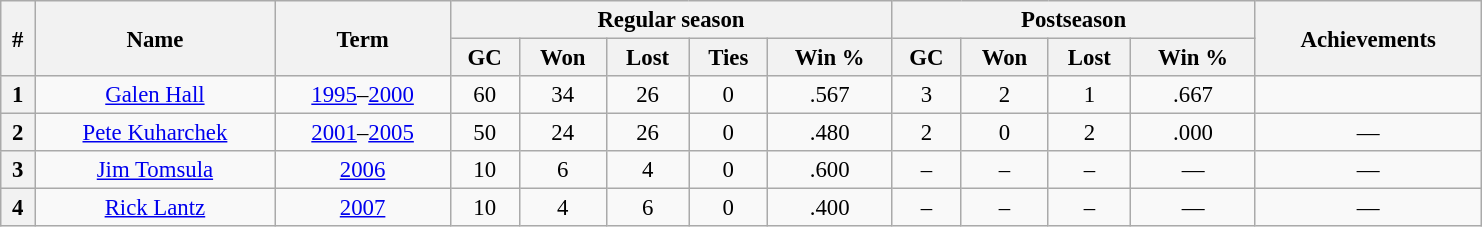<table class="wikitable" style="font-size:95%; text-align:center; width:65em">
<tr>
<th rowspan="2">#</th>
<th rowspan="2">Name</th>
<th rowspan="2">Term</th>
<th colspan="5">Regular season</th>
<th colspan="4">Postseason</th>
<th rowspan="2">Achievements</th>
</tr>
<tr>
<th>GC</th>
<th>Won</th>
<th>Lost</th>
<th>Ties</th>
<th>Win %</th>
<th>GC</th>
<th>Won</th>
<th>Lost</th>
<th>Win %</th>
</tr>
<tr>
<th>1</th>
<td><a href='#'>Galen Hall</a></td>
<td><a href='#'>1995</a>–<a href='#'>2000</a></td>
<td>60</td>
<td>34</td>
<td>26</td>
<td>0</td>
<td>.567</td>
<td>3</td>
<td>2</td>
<td>1</td>
<td>.667</td>
<td></td>
</tr>
<tr>
<th>2</th>
<td><a href='#'>Pete Kuharchek</a></td>
<td><a href='#'>2001</a>–<a href='#'>2005</a></td>
<td>50</td>
<td>24</td>
<td>26</td>
<td>0</td>
<td>.480</td>
<td>2</td>
<td>0</td>
<td>2</td>
<td>.000</td>
<td>—</td>
</tr>
<tr>
<th>3</th>
<td><a href='#'>Jim Tomsula</a></td>
<td><a href='#'>2006</a></td>
<td>10</td>
<td>6</td>
<td>4</td>
<td>0</td>
<td>.600</td>
<td>–</td>
<td>–</td>
<td>–</td>
<td>—</td>
<td>—</td>
</tr>
<tr>
<th>4</th>
<td><a href='#'>Rick Lantz</a></td>
<td><a href='#'>2007</a></td>
<td>10</td>
<td>4</td>
<td>6</td>
<td>0</td>
<td>.400</td>
<td>–</td>
<td>–</td>
<td>–</td>
<td>—</td>
<td>—</td>
</tr>
</table>
